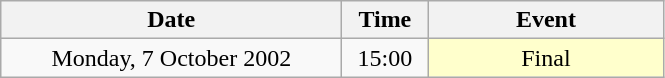<table class = "wikitable" style="text-align:center;">
<tr>
<th width=220>Date</th>
<th width=50>Time</th>
<th width=150>Event</th>
</tr>
<tr>
<td>Monday, 7 October 2002</td>
<td>15:00</td>
<td bgcolor=ffffcc>Final</td>
</tr>
</table>
